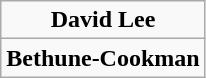<table class=wikitable>
<tr align=center>
<td><strong>David Lee</strong></td>
</tr>
<tr align=center>
<td><strong>Bethune-Cookman</strong></td>
</tr>
</table>
